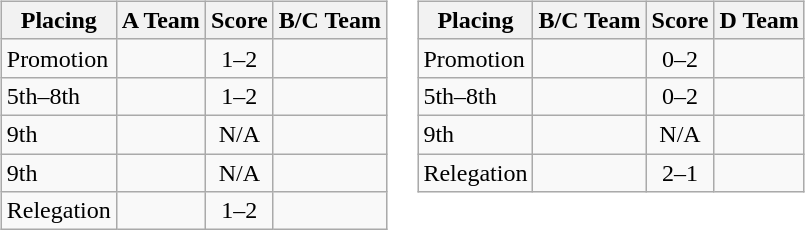<table>
<tr valign=top>
<td><br><table class=wikitable style="border:1px solid #AAAAAA;">
<tr>
<th>Placing</th>
<th>A Team</th>
<th>Score</th>
<th>B/C Team</th>
</tr>
<tr>
<td>Promotion</td>
<td></td>
<td align="center">1–2</td>
<td><strong></strong></td>
</tr>
<tr>
<td>5th–8th</td>
<td></td>
<td align="center">1–2</td>
<td></td>
</tr>
<tr>
<td>9th</td>
<td></td>
<td align="center">N/A</td>
<td></td>
</tr>
<tr>
<td>9th</td>
<td></td>
<td align="center">N/A</td>
<td></td>
</tr>
<tr>
<td>Relegation</td>
<td></td>
<td align="center">1–2</td>
<td></td>
</tr>
</table>
</td>
<td><br><table class=wikitable style="border:1px solid #AAAAAA;">
<tr>
<th>Placing</th>
<th>B/C Team</th>
<th>Score</th>
<th>D Team</th>
</tr>
<tr>
<td>Promotion</td>
<td></td>
<td align="center">0–2</td>
<td></td>
</tr>
<tr>
<td>5th–8th</td>
<td></td>
<td align="center">0–2</td>
<td></td>
</tr>
<tr>
<td>9th</td>
<td></td>
<td align="center">N/A</td>
<td></td>
</tr>
<tr>
<td>Relegation</td>
<td></td>
<td align="center">2–1</td>
<td></td>
</tr>
</table>
</td>
</tr>
</table>
